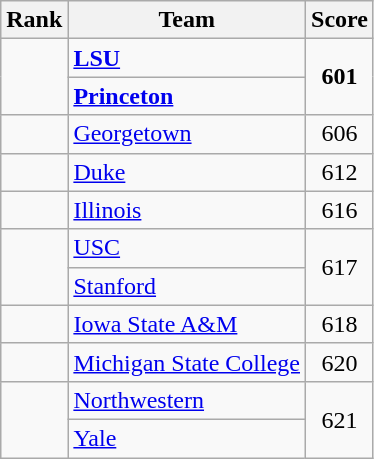<table class="wikitable sortable" style="text-align:center">
<tr>
<th dat-sort-type=number>Rank</th>
<th>Team</th>
<th>Score</th>
</tr>
<tr>
<td rowspan=2></td>
<td align=left><strong><a href='#'>LSU</a></strong></td>
<td rowspan=2><strong>601</strong></td>
</tr>
<tr>
<td align=left><strong><a href='#'>Princeton</a></strong></td>
</tr>
<tr>
<td></td>
<td align=left><a href='#'>Georgetown</a></td>
<td>606</td>
</tr>
<tr>
<td></td>
<td align=left><a href='#'>Duke</a></td>
<td>612</td>
</tr>
<tr>
<td></td>
<td align=left><a href='#'>Illinois</a></td>
<td>616</td>
</tr>
<tr>
<td rowspan=2></td>
<td align=left><a href='#'>USC</a></td>
<td rowspan=2>617</td>
</tr>
<tr>
<td align=left><a href='#'>Stanford</a></td>
</tr>
<tr>
<td></td>
<td align=left><a href='#'>Iowa State A&M</a></td>
<td>618</td>
</tr>
<tr>
<td></td>
<td align=left><a href='#'>Michigan State College</a></td>
<td>620</td>
</tr>
<tr>
<td rowspan=2></td>
<td align=left><a href='#'>Northwestern</a></td>
<td rowspan=2>621</td>
</tr>
<tr>
<td align=left><a href='#'>Yale</a></td>
</tr>
</table>
